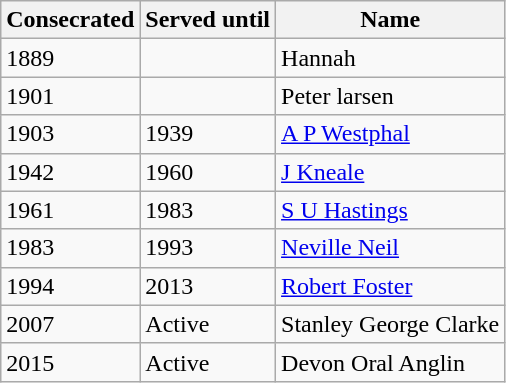<table class="wikitable">
<tr>
<th>Consecrated</th>
<th>Served until</th>
<th>Name</th>
</tr>
<tr>
<td>1889</td>
<td></td>
<td>Hannah</td>
</tr>
<tr>
<td>1901</td>
<td></td>
<td>Peter larsen</td>
</tr>
<tr>
<td>1903</td>
<td>1939</td>
<td><a href='#'>A P Westphal</a></td>
</tr>
<tr>
<td>1942</td>
<td>1960</td>
<td><a href='#'>J Kneale</a></td>
</tr>
<tr>
<td>1961</td>
<td>1983</td>
<td><a href='#'>S U Hastings</a></td>
</tr>
<tr>
<td>1983</td>
<td>1993</td>
<td><a href='#'>Neville Neil</a></td>
</tr>
<tr>
<td>1994</td>
<td>2013</td>
<td><a href='#'>Robert Foster</a></td>
</tr>
<tr>
<td>2007</td>
<td>Active</td>
<td>Stanley George Clarke</td>
</tr>
<tr>
<td>2015</td>
<td>Active</td>
<td>Devon Oral Anglin</td>
</tr>
</table>
